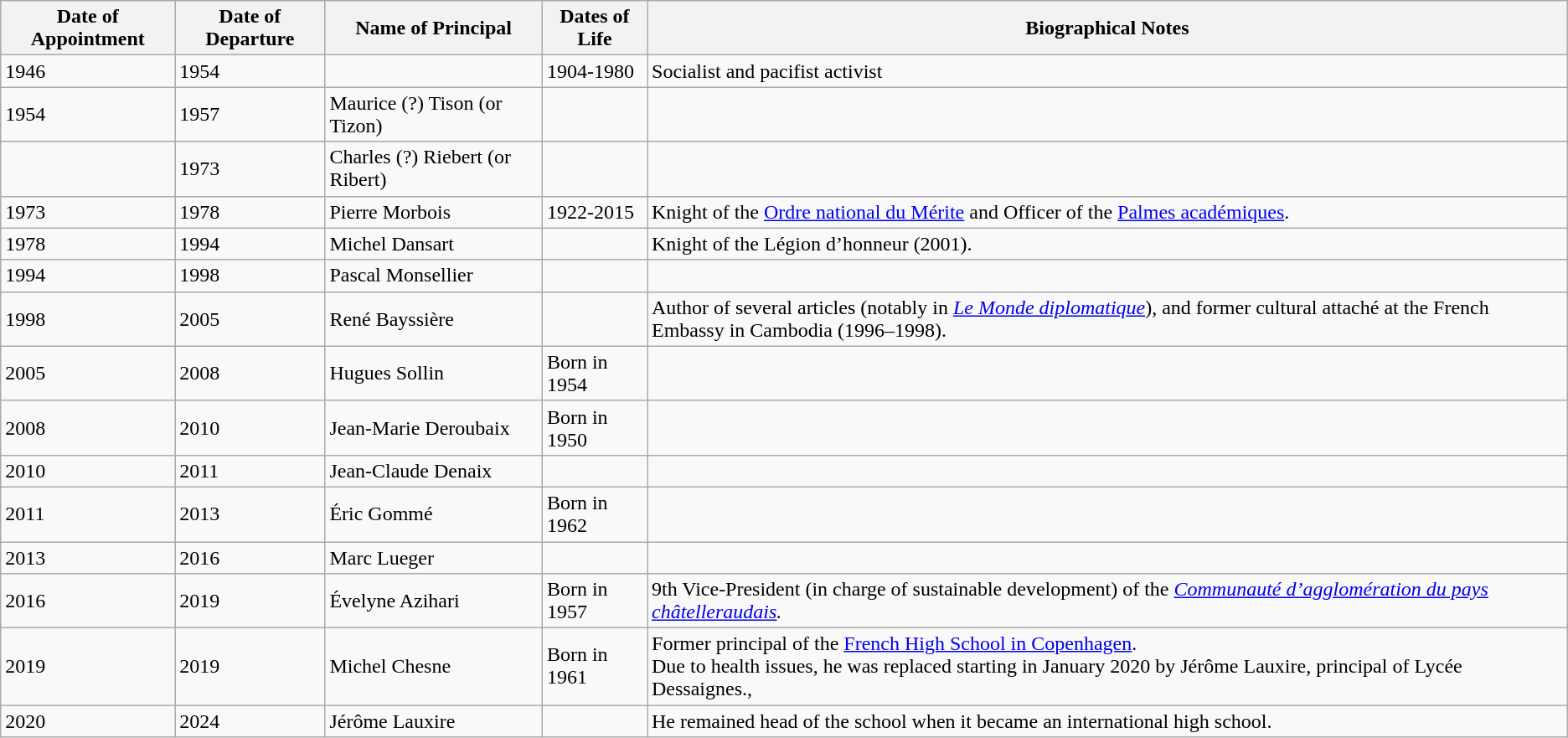<table class="wikitable alternance centre">
<tr>
<th scope="col">Date of Appointment</th>
<th scope="col">Date of Departure</th>
<th scope="col">Name of Principal</th>
<th scope="col">Dates of Life</th>
<th scope="col">Biographical Notes</th>
</tr>
<tr>
<td>1946</td>
<td>1954</td>
<td></td>
<td>1904-1980</td>
<td>Socialist and pacifist activist</td>
</tr>
<tr>
<td>1954</td>
<td>1957</td>
<td>Maurice (?) Tison (or Tizon)</td>
<td></td>
<td></td>
</tr>
<tr>
<td></td>
<td>1973</td>
<td>Charles (?) Riebert (or Ribert)</td>
<td></td>
<td></td>
</tr>
<tr>
<td>1973</td>
<td>1978</td>
<td>Pierre Morbois</td>
<td>1922-2015</td>
<td>Knight of the <a href='#'>Ordre national du Mérite</a> and Officer of the <a href='#'>Palmes académiques</a>.</td>
</tr>
<tr>
<td>1978</td>
<td>1994</td>
<td>Michel Dansart</td>
<td></td>
<td>Knight of the Légion d’honneur (2001).</td>
</tr>
<tr>
<td>1994</td>
<td>1998</td>
<td>Pascal Monsellier</td>
<td></td>
<td></td>
</tr>
<tr>
<td>1998</td>
<td>2005</td>
<td>René Bayssière</td>
<td></td>
<td>Author of several articles (notably in <em><a href='#'>Le Monde diplomatique</a></em>), and former cultural attaché at the French Embassy in Cambodia (1996–1998).</td>
</tr>
<tr>
<td>2005</td>
<td>2008</td>
<td>Hugues Sollin</td>
<td>Born in 1954</td>
<td></td>
</tr>
<tr>
<td>2008</td>
<td>2010</td>
<td>Jean-Marie Deroubaix</td>
<td>Born in 1950</td>
<td></td>
</tr>
<tr>
<td>2010</td>
<td>2011</td>
<td>Jean-Claude Denaix</td>
<td></td>
<td></td>
</tr>
<tr>
<td>2011</td>
<td>2013</td>
<td>Éric Gommé</td>
<td>Born in 1962</td>
<td></td>
</tr>
<tr>
<td>2013</td>
<td>2016</td>
<td>Marc Lueger</td>
<td></td>
<td></td>
</tr>
<tr>
<td>2016</td>
<td>2019</td>
<td>Évelyne Azihari</td>
<td>Born in 1957</td>
<td>9th Vice-President (in charge of sustainable development) of the <em><a href='#'>Communauté d’agglomération du pays châtelleraudais</a>.</em></td>
</tr>
<tr>
<td>2019</td>
<td>2019</td>
<td>Michel Chesne</td>
<td>Born in 1961</td>
<td>Former principal of the <a href='#'>French High School in Copenhagen</a>.<br>Due to health issues, he was replaced starting in January 2020 by Jérôme Lauxire, principal of Lycée Dessaignes.,</td>
</tr>
<tr>
<td>2020</td>
<td>2024</td>
<td>Jérôme Lauxire</td>
<td></td>
<td>He remained head of the school when it became an international high school.</td>
</tr>
</table>
